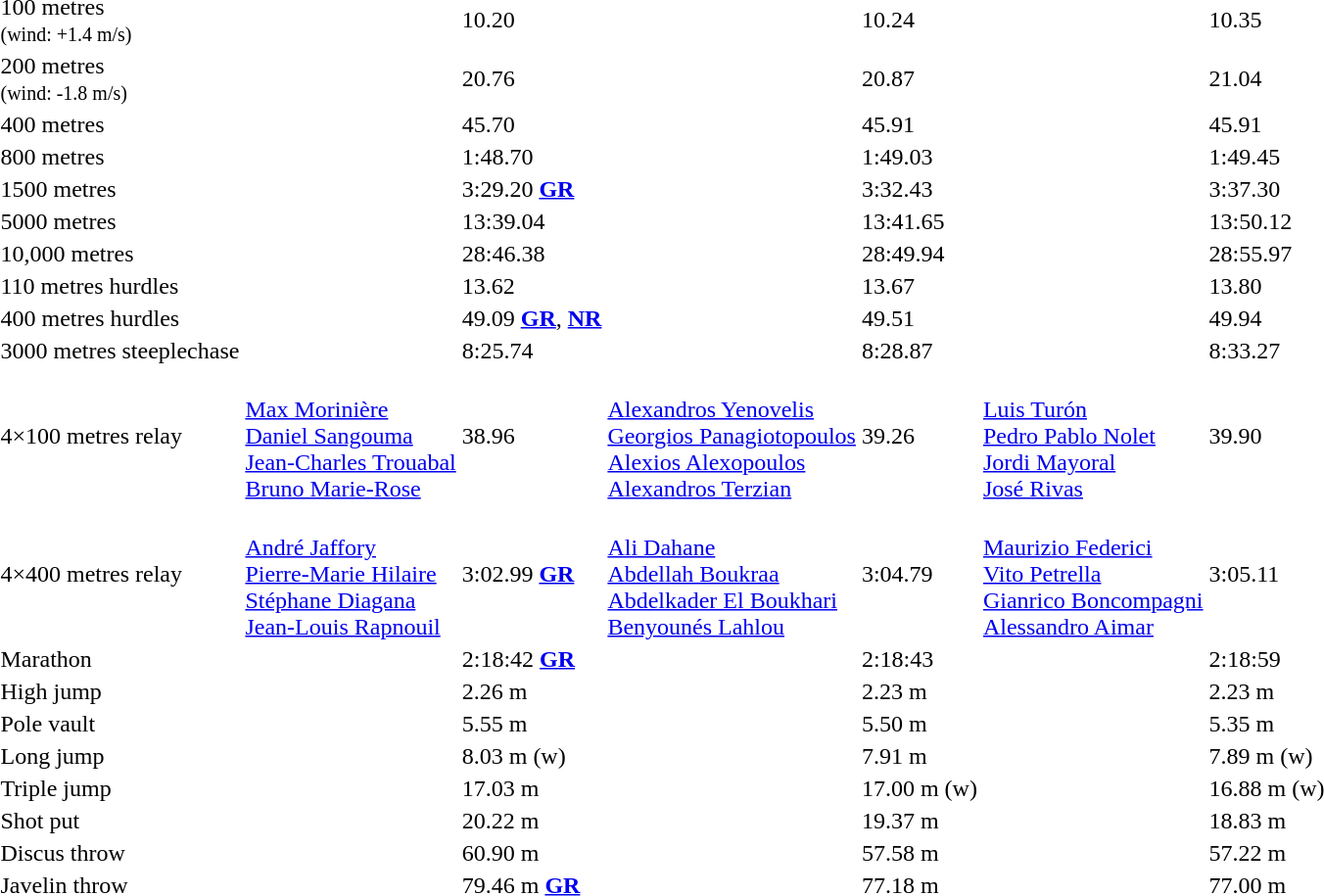<table>
<tr>
<td>100 metres<br><small>(wind: +1.4 m/s)</small></td>
<td></td>
<td>10.20</td>
<td></td>
<td>10.24</td>
<td></td>
<td>10.35</td>
</tr>
<tr>
<td>200 metres<br><small>(wind: -1.8 m/s)</small></td>
<td></td>
<td>20.76</td>
<td></td>
<td>20.87</td>
<td></td>
<td>21.04</td>
</tr>
<tr>
<td>400 metres</td>
<td></td>
<td>45.70</td>
<td></td>
<td>45.91</td>
<td></td>
<td>45.91</td>
</tr>
<tr>
<td>800 metres</td>
<td></td>
<td>1:48.70</td>
<td></td>
<td>1:49.03</td>
<td></td>
<td>1:49.45</td>
</tr>
<tr>
<td>1500 metres</td>
<td></td>
<td>3:29.20 <strong><a href='#'>GR</a></strong></td>
<td></td>
<td>3:32.43</td>
<td></td>
<td>3:37.30</td>
</tr>
<tr>
<td>5000 metres</td>
<td></td>
<td>13:39.04</td>
<td></td>
<td>13:41.65</td>
<td></td>
<td>13:50.12</td>
</tr>
<tr>
<td>10,000 metres</td>
<td></td>
<td>28:46.38</td>
<td></td>
<td>28:49.94</td>
<td></td>
<td>28:55.97</td>
</tr>
<tr>
<td>110 metres hurdles</td>
<td></td>
<td>13.62</td>
<td></td>
<td>13.67</td>
<td></td>
<td>13.80</td>
</tr>
<tr>
<td>400 metres hurdles</td>
<td></td>
<td>49.09 <strong><a href='#'>GR</a></strong>, <strong><a href='#'>NR</a></strong></td>
<td></td>
<td>49.51</td>
<td></td>
<td>49.94</td>
</tr>
<tr>
<td>3000 metres steeplechase</td>
<td></td>
<td>8:25.74</td>
<td></td>
<td>8:28.87</td>
<td></td>
<td>8:33.27</td>
</tr>
<tr>
<td>4×100 metres relay</td>
<td><br><a href='#'>Max Morinière</a><br><a href='#'>Daniel Sangouma</a><br><a href='#'>Jean-Charles Trouabal</a><br><a href='#'>Bruno Marie-Rose</a></td>
<td>38.96</td>
<td><br><a href='#'>Alexandros Yenovelis</a><br><a href='#'>Georgios Panagiotopoulos</a><br><a href='#'>Alexios Alexopoulos</a><br><a href='#'>Alexandros Terzian</a></td>
<td>39.26</td>
<td><br><a href='#'>Luis Turón</a><br><a href='#'>Pedro Pablo Nolet</a><br><a href='#'>Jordi Mayoral</a><br><a href='#'>José Rivas</a></td>
<td>39.90</td>
</tr>
<tr>
<td>4×400 metres relay</td>
<td><br><a href='#'>André Jaffory</a><br><a href='#'>Pierre-Marie Hilaire</a><br><a href='#'>Stéphane Diagana</a><br><a href='#'>Jean-Louis Rapnouil</a></td>
<td>3:02.99 <strong><a href='#'>GR</a></strong></td>
<td><br><a href='#'>Ali Dahane</a><br><a href='#'>Abdellah Boukraa</a><br><a href='#'>Abdelkader El Boukhari</a><br><a href='#'>Benyounés Lahlou</a></td>
<td>3:04.79</td>
<td><br><a href='#'>Maurizio  Federici</a><br><a href='#'>Vito Petrella</a><br><a href='#'>Gianrico Boncompagni</a><br><a href='#'>Alessandro Aimar</a></td>
<td>3:05.11</td>
</tr>
<tr>
<td>Marathon</td>
<td></td>
<td>2:18:42 <strong><a href='#'>GR</a></strong></td>
<td></td>
<td>2:18:43</td>
<td></td>
<td>2:18:59</td>
</tr>
<tr>
<td>High jump</td>
<td></td>
<td>2.26 m</td>
<td></td>
<td>2.23 m</td>
<td></td>
<td>2.23 m</td>
</tr>
<tr>
<td>Pole vault</td>
<td></td>
<td>5.55 m</td>
<td></td>
<td>5.50 m</td>
<td></td>
<td>5.35 m</td>
</tr>
<tr>
<td>Long jump</td>
<td></td>
<td>8.03 m (w)</td>
<td></td>
<td>7.91 m</td>
<td></td>
<td>7.89 m (w)</td>
</tr>
<tr>
<td>Triple jump</td>
<td></td>
<td>17.03 m</td>
<td></td>
<td>17.00 m (w)</td>
<td></td>
<td>16.88 m (w)</td>
</tr>
<tr>
<td>Shot put</td>
<td></td>
<td>20.22 m</td>
<td></td>
<td>19.37 m</td>
<td></td>
<td>18.83 m</td>
</tr>
<tr>
<td>Discus throw</td>
<td></td>
<td>60.90 m</td>
<td></td>
<td>57.58 m</td>
<td></td>
<td>57.22 m</td>
</tr>
<tr>
<td>Javelin throw</td>
<td></td>
<td>79.46 m <strong><a href='#'>GR</a></strong></td>
<td></td>
<td>77.18 m</td>
<td></td>
<td>77.00 m</td>
</tr>
</table>
